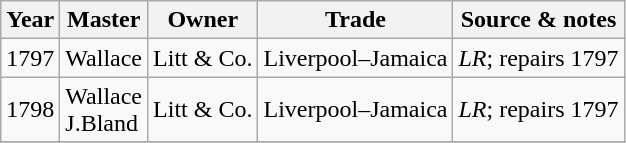<table class=" wikitable">
<tr>
<th>Year</th>
<th>Master</th>
<th>Owner</th>
<th>Trade</th>
<th>Source & notes</th>
</tr>
<tr>
<td>1797</td>
<td>Wallace</td>
<td>Litt & Co.</td>
<td>Liverpool–Jamaica</td>
<td><em>LR</em>; repairs 1797</td>
</tr>
<tr>
<td>1798</td>
<td>Wallace<br>J.Bland</td>
<td>Litt & Co.</td>
<td>Liverpool–Jamaica</td>
<td><em>LR</em>; repairs 1797</td>
</tr>
<tr>
</tr>
</table>
